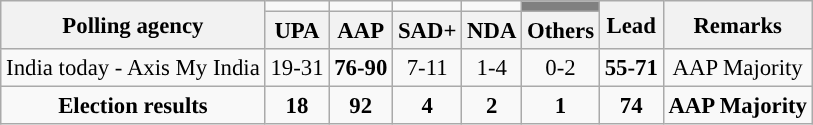<table class="wikitable sortable" style="text-align:center;font-size:95%">
<tr>
<th rowspan="2">Polling agency</th>
<td></td>
<td></td>
<td></td>
<td></td>
<td bgcolor="gray"></td>
<th rowspan="2">Lead</th>
<th rowspan="2">Remarks</th>
</tr>
<tr>
<th>UPA</th>
<th>AAP</th>
<th>SAD+</th>
<th>NDA</th>
<th>Others</th>
</tr>
<tr>
<td>India today - Axis My India</td>
<td>19-31</td>
<td><strong>76-90</strong></td>
<td>7-11</td>
<td>1-4</td>
<td>0-2</td>
<td><strong>55-71</strong></td>
<td>AAP Majority</td>
</tr>
<tr>
<td style="background:"><strong>Election results</strong></td>
<td style="background:"><strong>18</strong></td>
<td><strong>92</strong></td>
<td style="background:"><strong>4</strong></td>
<td style="background:"><strong>2</strong></td>
<td style="background:"><strong>1</strong></td>
<td><strong>74</strong></td>
<td style="background:"><strong>AAP Majority</strong></td>
</tr>
</table>
